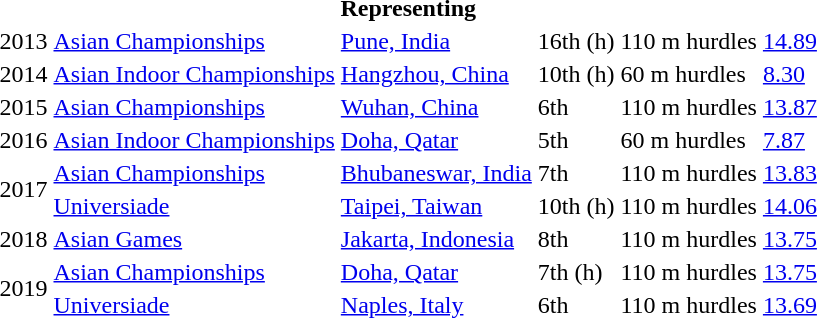<table>
<tr>
<th colspan="6">Representing </th>
</tr>
<tr>
<td>2013</td>
<td><a href='#'>Asian Championships</a></td>
<td><a href='#'>Pune, India</a></td>
<td>16th (h)</td>
<td>110 m hurdles</td>
<td><a href='#'>14.89</a></td>
</tr>
<tr>
<td>2014</td>
<td><a href='#'>Asian Indoor Championships</a></td>
<td><a href='#'>Hangzhou, China</a></td>
<td>10th (h)</td>
<td>60 m hurdles</td>
<td><a href='#'>8.30</a></td>
</tr>
<tr>
<td>2015</td>
<td><a href='#'>Asian Championships</a></td>
<td><a href='#'>Wuhan, China</a></td>
<td>6th</td>
<td>110 m hurdles</td>
<td><a href='#'>13.87</a></td>
</tr>
<tr>
<td>2016</td>
<td><a href='#'>Asian Indoor Championships</a></td>
<td><a href='#'>Doha, Qatar</a></td>
<td>5th</td>
<td>60 m hurdles</td>
<td><a href='#'>7.87</a></td>
</tr>
<tr>
<td rowspan=2>2017</td>
<td><a href='#'>Asian Championships</a></td>
<td><a href='#'>Bhubaneswar, India</a></td>
<td>7th</td>
<td>110 m hurdles</td>
<td><a href='#'>13.83</a></td>
</tr>
<tr>
<td><a href='#'>Universiade</a></td>
<td><a href='#'>Taipei, Taiwan</a></td>
<td>10th (h)</td>
<td>110 m hurdles</td>
<td><a href='#'>14.06</a></td>
</tr>
<tr>
<td>2018</td>
<td><a href='#'>Asian Games</a></td>
<td><a href='#'>Jakarta, Indonesia</a></td>
<td>8th</td>
<td>110 m hurdles</td>
<td><a href='#'>13.75</a></td>
</tr>
<tr>
<td rowspan=2>2019</td>
<td><a href='#'>Asian Championships</a></td>
<td><a href='#'>Doha, Qatar</a></td>
<td>7th (h)</td>
<td>110 m hurdles</td>
<td><a href='#'>13.75</a></td>
</tr>
<tr>
<td><a href='#'>Universiade</a></td>
<td><a href='#'>Naples, Italy</a></td>
<td>6th</td>
<td>110 m hurdles</td>
<td><a href='#'>13.69</a></td>
</tr>
</table>
